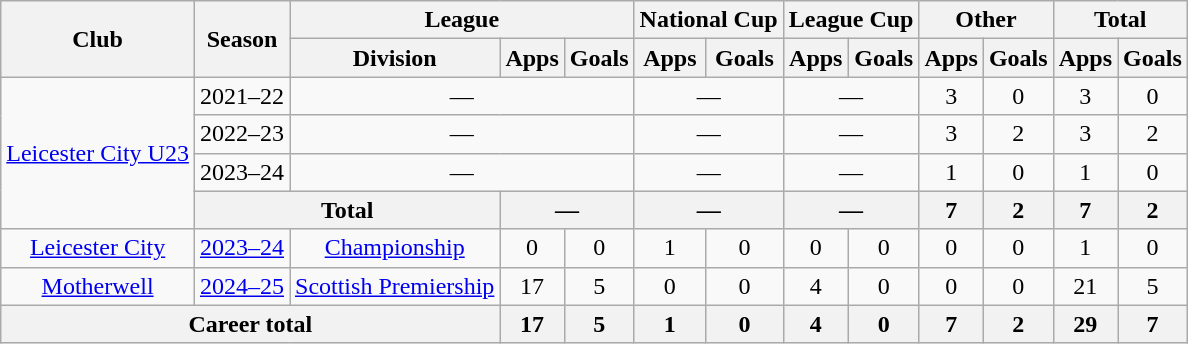<table class="wikitable" style="text-align:center">
<tr>
<th rowspan="2">Club</th>
<th rowspan="2">Season</th>
<th colspan="3">League</th>
<th colspan="2">National Cup</th>
<th colspan="2">League Cup</th>
<th colspan="2">Other</th>
<th colspan="2">Total</th>
</tr>
<tr>
<th>Division</th>
<th>Apps</th>
<th>Goals</th>
<th>Apps</th>
<th>Goals</th>
<th>Apps</th>
<th>Goals</th>
<th>Apps</th>
<th>Goals</th>
<th>Apps</th>
<th>Goals</th>
</tr>
<tr>
<td rowspan=4><a href='#'>Leicester City U23</a></td>
<td>2021–22</td>
<td colspan="3">—</td>
<td colspan="2">—</td>
<td colspan="2">—</td>
<td>3</td>
<td>0</td>
<td>3</td>
<td>0</td>
</tr>
<tr>
<td>2022–23</td>
<td colspan="3">—</td>
<td colspan="2">—</td>
<td colspan="2">—</td>
<td>3</td>
<td>2</td>
<td>3</td>
<td>2</td>
</tr>
<tr>
<td>2023–24</td>
<td colspan="3">—</td>
<td colspan="2">—</td>
<td colspan="2">—</td>
<td>1</td>
<td>0</td>
<td>1</td>
<td>0</td>
</tr>
<tr>
<th colspan=2>Total</th>
<th colspan=2>—</th>
<th colspan=2>—</th>
<th colspan=2>—</th>
<th>7</th>
<th>2</th>
<th>7</th>
<th>2</th>
</tr>
<tr>
<td><a href='#'>Leicester City</a></td>
<td><a href='#'>2023–24</a></td>
<td><a href='#'>Championship</a></td>
<td>0</td>
<td>0</td>
<td>1</td>
<td>0</td>
<td>0</td>
<td>0</td>
<td>0</td>
<td>0</td>
<td>1</td>
<td>0</td>
</tr>
<tr>
<td><a href='#'>Motherwell</a></td>
<td><a href='#'>2024–25</a></td>
<td><a href='#'>Scottish Premiership</a></td>
<td>17</td>
<td>5</td>
<td>0</td>
<td>0</td>
<td>4</td>
<td>0</td>
<td>0</td>
<td>0</td>
<td>21</td>
<td>5</td>
</tr>
<tr>
<th colspan="3">Career total</th>
<th>17</th>
<th>5</th>
<th>1</th>
<th>0</th>
<th>4</th>
<th>0</th>
<th>7</th>
<th>2</th>
<th>29</th>
<th>7</th>
</tr>
</table>
